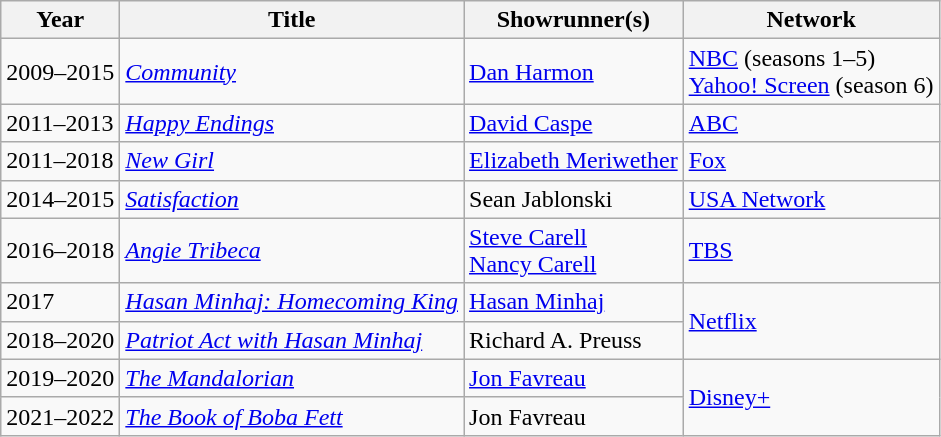<table class="wikitable">
<tr>
<th>Year</th>
<th>Title</th>
<th>Showrunner(s)</th>
<th>Network</th>
</tr>
<tr>
<td>2009–2015</td>
<td><em><a href='#'>Community</a></em></td>
<td><a href='#'>Dan Harmon</a></td>
<td><a href='#'>NBC</a> (seasons 1–5)<br><a href='#'>Yahoo! Screen</a> (season 6)</td>
</tr>
<tr>
<td>2011–2013</td>
<td><em><a href='#'>Happy Endings</a></em></td>
<td><a href='#'>David Caspe</a></td>
<td><a href='#'>ABC</a></td>
</tr>
<tr>
<td>2011–2018</td>
<td><em><a href='#'>New Girl</a></em></td>
<td><a href='#'>Elizabeth Meriwether</a></td>
<td><a href='#'>Fox</a></td>
</tr>
<tr>
<td>2014–2015</td>
<td><em><a href='#'>Satisfaction</a></em></td>
<td>Sean Jablonski</td>
<td><a href='#'>USA Network</a></td>
</tr>
<tr>
<td>2016–2018</td>
<td><em><a href='#'>Angie Tribeca</a></em></td>
<td><a href='#'>Steve Carell</a><br><a href='#'>Nancy Carell</a></td>
<td><a href='#'>TBS</a></td>
</tr>
<tr>
<td>2017</td>
<td><em><a href='#'>Hasan Minhaj: Homecoming King</a></em></td>
<td><a href='#'>Hasan Minhaj</a></td>
<td rowspan=2><a href='#'>Netflix</a></td>
</tr>
<tr>
<td>2018–2020</td>
<td><em><a href='#'>Patriot Act with Hasan Minhaj</a></em></td>
<td>Richard A. Preuss</td>
</tr>
<tr>
<td>2019–2020</td>
<td><em><a href='#'>The Mandalorian</a></em></td>
<td><a href='#'>Jon Favreau</a></td>
<td rowspan=2><a href='#'>Disney+</a></td>
</tr>
<tr>
<td>2021–2022</td>
<td><em><a href='#'>The Book of Boba Fett</a></em></td>
<td>Jon Favreau</td>
</tr>
</table>
